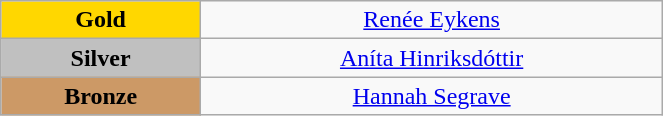<table class="wikitable" style="text-align:center; " width="35%">
<tr>
<td bgcolor="gold"><strong>Gold</strong></td>
<td><a href='#'>Renée Eykens</a><br>  <small><em></em></small></td>
</tr>
<tr>
<td bgcolor="silver"><strong>Silver</strong></td>
<td><a href='#'>Aníta Hinriksdóttir</a><br>  <small><em></em></small></td>
</tr>
<tr>
<td bgcolor="CC9966"><strong>Bronze</strong></td>
<td><a href='#'>Hannah Segrave</a><br>  <small><em></em></small></td>
</tr>
</table>
